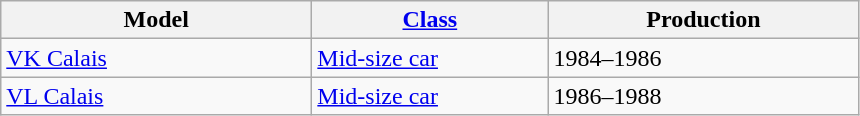<table class="wikitable">
<tr>
<th style="width:200px;">Model</th>
<th style="width:150px;"><a href='#'>Class</a></th>
<th style="width:200px;">Production</th>
</tr>
<tr>
<td valign="top"><a href='#'>VK Calais</a></td>
<td valign="top"><a href='#'>Mid-size car</a></td>
<td valign="top">1984–1986</td>
</tr>
<tr>
<td valign="top"><a href='#'>VL Calais</a></td>
<td valign="top"><a href='#'>Mid-size car</a></td>
<td valign="top">1986–1988</td>
</tr>
</table>
